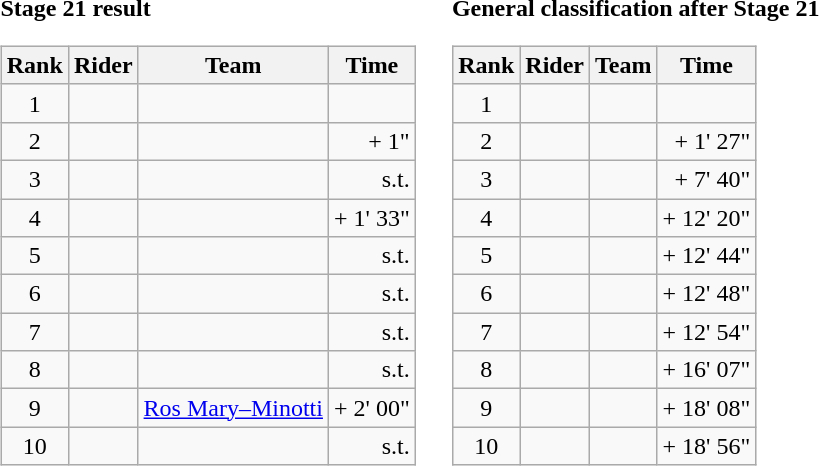<table>
<tr>
<td><strong>Stage 21 result</strong><br><table class="wikitable">
<tr>
<th scope="col">Rank</th>
<th scope="col">Rider</th>
<th scope="col">Team</th>
<th scope="col">Time</th>
</tr>
<tr>
<td style="text-align:center;">1</td>
<td></td>
<td></td>
<td style="text-align:right;"></td>
</tr>
<tr>
<td style="text-align:center;">2</td>
<td></td>
<td></td>
<td style="text-align:right;">+ 1"</td>
</tr>
<tr>
<td style="text-align:center;">3</td>
<td></td>
<td></td>
<td style="text-align:right;">s.t.</td>
</tr>
<tr>
<td style="text-align:center;">4</td>
<td></td>
<td></td>
<td style="text-align:right;">+ 1' 33"</td>
</tr>
<tr>
<td style="text-align:center;">5</td>
<td></td>
<td></td>
<td style="text-align:right;">s.t.</td>
</tr>
<tr>
<td style="text-align:center;">6</td>
<td></td>
<td></td>
<td style="text-align:right;">s.t.</td>
</tr>
<tr>
<td style="text-align:center;">7</td>
<td></td>
<td></td>
<td style="text-align:right;">s.t.</td>
</tr>
<tr>
<td style="text-align:center;">8</td>
<td></td>
<td></td>
<td style="text-align:right;">s.t.</td>
</tr>
<tr>
<td style="text-align:center;">9</td>
<td></td>
<td><a href='#'>Ros Mary–Minotti</a></td>
<td style="text-align:right;">+ 2' 00"</td>
</tr>
<tr>
<td style="text-align:center;">10</td>
<td></td>
<td></td>
<td style="text-align:right;">s.t.</td>
</tr>
</table>
</td>
<td></td>
<td><strong>General classification after Stage 21</strong><br><table class="wikitable">
<tr>
<th scope="col">Rank</th>
<th scope="col">Rider</th>
<th scope="col">Team</th>
<th scope="col">Time</th>
</tr>
<tr>
<td style="text-align:center;">1</td>
<td></td>
<td></td>
<td style="text-align:right;"></td>
</tr>
<tr>
<td style="text-align:center;">2</td>
<td></td>
<td></td>
<td style="text-align:right;">+ 1' 27"</td>
</tr>
<tr>
<td style="text-align:center;">3</td>
<td></td>
<td></td>
<td style="text-align:right;">+ 7' 40"</td>
</tr>
<tr>
<td style="text-align:center;">4</td>
<td></td>
<td></td>
<td style="text-align:right;">+ 12' 20"</td>
</tr>
<tr>
<td style="text-align:center;">5</td>
<td></td>
<td></td>
<td style="text-align:right;">+ 12' 44"</td>
</tr>
<tr>
<td style="text-align:center;">6</td>
<td></td>
<td></td>
<td style="text-align:right;">+ 12' 48"</td>
</tr>
<tr>
<td style="text-align:center;">7</td>
<td></td>
<td></td>
<td style="text-align:right;">+ 12' 54"</td>
</tr>
<tr>
<td style="text-align:center;">8</td>
<td></td>
<td></td>
<td style="text-align:right;">+ 16' 07"</td>
</tr>
<tr>
<td style="text-align:center;">9</td>
<td></td>
<td></td>
<td style="text-align:right;">+ 18' 08"</td>
</tr>
<tr>
<td style="text-align:center;">10</td>
<td></td>
<td></td>
<td style="text-align:right;">+ 18' 56"</td>
</tr>
</table>
</td>
</tr>
</table>
